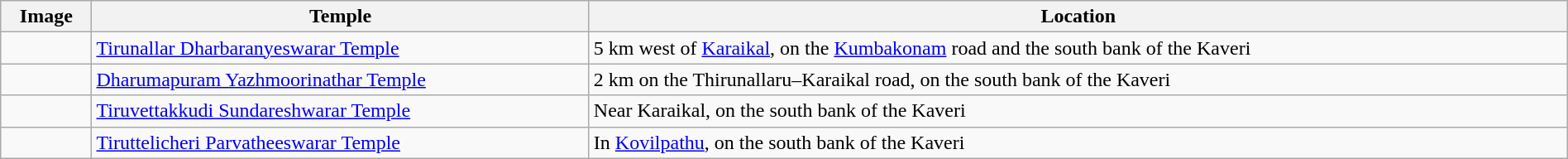<table class="wikitable" border="1" width="100%">
<tr>
<th>Image</th>
<th>Temple</th>
<th>Location</th>
</tr>
<tr>
<td></td>
<td><a href='#'>Tirunallar Dharbaranyeswarar Temple</a></td>
<td>5 km west of <a href='#'>Karaikal</a>, on the <a href='#'>Kumbakonam</a> road and the south bank of the Kaveri</td>
</tr>
<tr>
<td></td>
<td><a href='#'>Dharumapuram Yazhmoorinathar Temple</a></td>
<td>2 km on the Thirunallaru–Karaikal road, on the south bank of the Kaveri</td>
</tr>
<tr>
<td></td>
<td><a href='#'>Tiruvettakkudi Sundareshwarar Temple</a></td>
<td>Near Karaikal, on the south bank of the Kaveri</td>
</tr>
<tr>
<td></td>
<td><a href='#'>Tiruttelicheri Parvatheeswarar Temple</a></td>
<td>In <a href='#'>Kovilpathu</a>, on the south bank of the Kaveri</td>
</tr>
</table>
